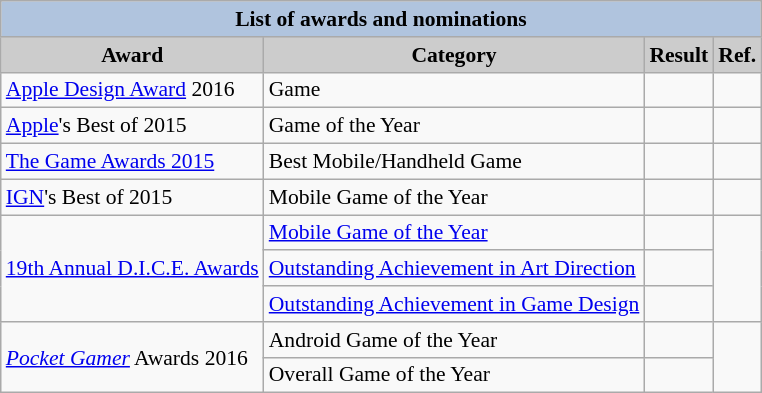<table class="wikitable" style="font-size:90%;">
<tr>
<th colspan="4" style="background:#B0C4DE;">List of awards and nominations</th>
</tr>
<tr>
<th style="background:#ccc;">Award</th>
<th style="background:#ccc;">Category</th>
<th style="background:#ccc;">Result</th>
<th style="background:#ccc;">Ref.</th>
</tr>
<tr>
<td rowspan="1"><a href='#'>Apple Design Award</a> 2016</td>
<td>Game</td>
<td></td>
<td rowspan="1"></td>
</tr>
<tr>
<td rowspan="1"><a href='#'>Apple</a>'s Best of 2015</td>
<td>Game of the Year</td>
<td></td>
<td rowspan="1"></td>
</tr>
<tr>
<td rowspan="1"><a href='#'>The Game Awards 2015</a></td>
<td>Best Mobile/Handheld Game</td>
<td></td>
<td rowspan="1"></td>
</tr>
<tr>
<td rowspan="1"><a href='#'>IGN</a>'s Best of 2015</td>
<td>Mobile Game of the Year</td>
<td></td>
<td rowspan="1"></td>
</tr>
<tr>
<td rowspan="3"><a href='#'>19th Annual D.I.C.E. Awards</a></td>
<td><a href='#'>Mobile Game of the Year</a></td>
<td></td>
<td rowspan="3"></td>
</tr>
<tr>
<td><a href='#'>Outstanding Achievement in Art Direction</a></td>
<td></td>
</tr>
<tr>
<td><a href='#'>Outstanding Achievement in Game Design</a></td>
<td></td>
</tr>
<tr>
<td rowspan="2"><em><a href='#'>Pocket Gamer</a></em> Awards 2016</td>
<td>Android Game of the Year</td>
<td></td>
<td rowspan="2"></td>
</tr>
<tr>
<td>Overall Game of the Year</td>
<td></td>
</tr>
</table>
